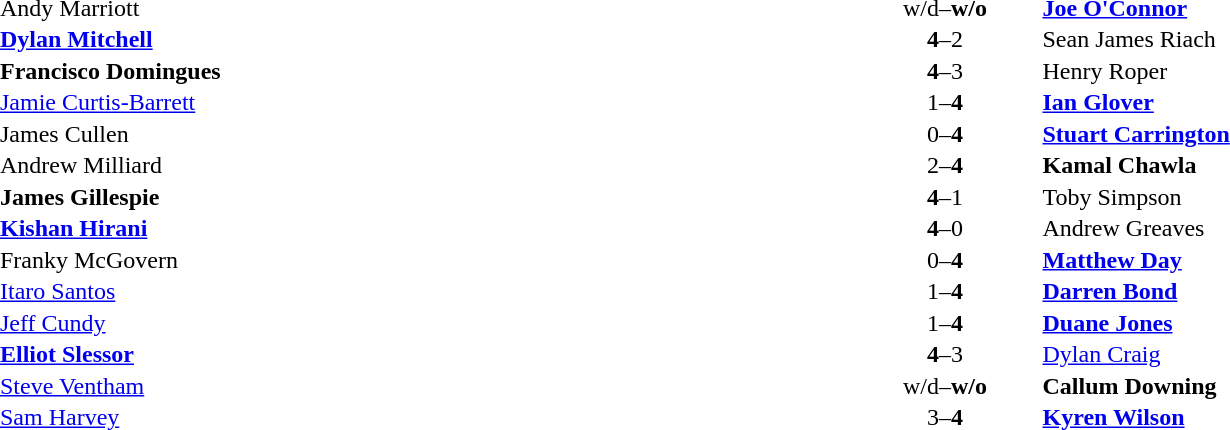<table width="100%" cellspacing="1">
<tr>
<th width=45%></th>
<th width=10%></th>
<th width=45%></th>
</tr>
<tr>
<td> Andy Marriott</td>
<td align="center">w/d–<strong>w/o</strong></td>
<td> <strong><a href='#'>Joe O'Connor</a></strong></td>
</tr>
<tr>
<td> <strong><a href='#'>Dylan Mitchell</a></strong></td>
<td align="center"><strong>4</strong>–2</td>
<td> Sean James Riach</td>
</tr>
<tr>
<td> <strong>Francisco Domingues</strong></td>
<td align="center"><strong>4</strong>–3</td>
<td> Henry Roper</td>
</tr>
<tr>
<td> <a href='#'>Jamie Curtis-Barrett</a></td>
<td align="center">1–<strong>4</strong></td>
<td> <strong><a href='#'>Ian Glover</a></strong></td>
</tr>
<tr>
<td> James Cullen</td>
<td align="center">0–<strong>4</strong></td>
<td> <strong><a href='#'>Stuart Carrington</a></strong></td>
</tr>
<tr>
<td> Andrew Milliard</td>
<td align="center">2–<strong>4</strong></td>
<td> <strong>Kamal Chawla</strong></td>
</tr>
<tr>
<td> <strong>James Gillespie</strong></td>
<td align="center"><strong>4</strong>–1</td>
<td> Toby Simpson</td>
</tr>
<tr>
<td> <strong><a href='#'>Kishan Hirani</a></strong></td>
<td align="center"><strong>4</strong>–0</td>
<td> Andrew Greaves</td>
</tr>
<tr>
<td> Franky McGovern</td>
<td align="center">0–<strong>4</strong></td>
<td> <strong><a href='#'>Matthew Day</a></strong></td>
</tr>
<tr>
<td> <a href='#'>Itaro Santos</a></td>
<td align="center">1–<strong>4</strong></td>
<td> <strong><a href='#'>Darren Bond</a></strong></td>
</tr>
<tr>
<td> <a href='#'>Jeff Cundy</a></td>
<td align="center">1–<strong>4</strong></td>
<td> <strong><a href='#'>Duane Jones</a></strong></td>
</tr>
<tr>
<td> <strong><a href='#'>Elliot Slessor</a></strong></td>
<td align="center"><strong>4</strong>–3</td>
<td> <a href='#'>Dylan Craig</a></td>
</tr>
<tr>
<td> <a href='#'>Steve Ventham</a></td>
<td align="center">w/d–<strong>w/o</strong></td>
<td> <strong>Callum Downing</strong></td>
</tr>
<tr>
<td> <a href='#'>Sam Harvey</a></td>
<td align="center">3–<strong>4</strong></td>
<td> <strong><a href='#'>Kyren Wilson</a></strong></td>
</tr>
</table>
